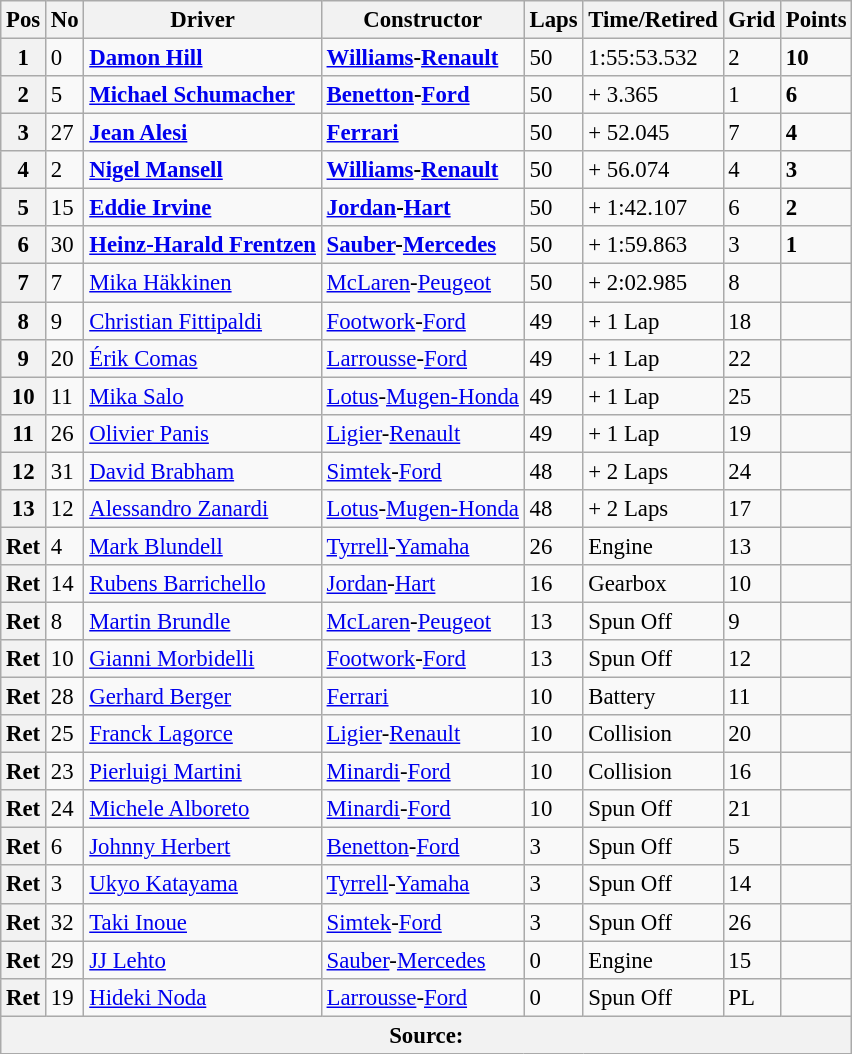<table class="wikitable" style="font-size: 95%;">
<tr>
<th>Pos</th>
<th>No</th>
<th>Driver</th>
<th>Constructor</th>
<th>Laps</th>
<th>Time/Retired</th>
<th>Grid</th>
<th>Points</th>
</tr>
<tr>
<th>1</th>
<td>0</td>
<td> <strong><a href='#'>Damon Hill</a></strong></td>
<td><strong><a href='#'>Williams</a>-<a href='#'>Renault</a></strong></td>
<td>50</td>
<td>1:55:53.532</td>
<td>2</td>
<td><strong>10</strong></td>
</tr>
<tr>
<th>2</th>
<td>5</td>
<td> <strong><a href='#'>Michael Schumacher</a></strong></td>
<td><strong><a href='#'>Benetton</a>-<a href='#'>Ford</a></strong></td>
<td>50</td>
<td>+ 3.365</td>
<td>1</td>
<td><strong>6</strong></td>
</tr>
<tr>
<th>3</th>
<td>27</td>
<td> <strong><a href='#'>Jean Alesi</a></strong></td>
<td><strong><a href='#'>Ferrari</a></strong></td>
<td>50</td>
<td>+ 52.045</td>
<td>7</td>
<td><strong>4</strong></td>
</tr>
<tr>
<th>4</th>
<td>2</td>
<td> <strong><a href='#'>Nigel Mansell</a></strong></td>
<td><strong><a href='#'>Williams</a>-<a href='#'>Renault</a></strong></td>
<td>50</td>
<td>+ 56.074</td>
<td>4</td>
<td><strong>3</strong></td>
</tr>
<tr>
<th>5</th>
<td>15</td>
<td> <strong><a href='#'>Eddie Irvine</a></strong></td>
<td><strong><a href='#'>Jordan</a>-<a href='#'>Hart</a></strong></td>
<td>50</td>
<td>+ 1:42.107</td>
<td>6</td>
<td><strong>2</strong></td>
</tr>
<tr>
<th>6</th>
<td>30</td>
<td> <strong><a href='#'>Heinz-Harald Frentzen</a></strong></td>
<td><strong><a href='#'>Sauber</a>-<a href='#'>Mercedes</a></strong></td>
<td>50</td>
<td>+ 1:59.863</td>
<td>3</td>
<td><strong>1</strong></td>
</tr>
<tr>
<th>7</th>
<td>7</td>
<td> <a href='#'>Mika Häkkinen</a></td>
<td><a href='#'>McLaren</a>-<a href='#'>Peugeot</a></td>
<td>50</td>
<td>+ 2:02.985</td>
<td>8</td>
<td> </td>
</tr>
<tr>
<th>8</th>
<td>9</td>
<td> <a href='#'>Christian Fittipaldi</a></td>
<td><a href='#'>Footwork</a>-<a href='#'>Ford</a></td>
<td>49</td>
<td>+ 1 Lap</td>
<td>18</td>
<td> </td>
</tr>
<tr>
<th>9</th>
<td>20</td>
<td> <a href='#'>Érik Comas</a></td>
<td><a href='#'>Larrousse</a>-<a href='#'>Ford</a></td>
<td>49</td>
<td>+ 1 Lap</td>
<td>22</td>
<td> </td>
</tr>
<tr>
<th>10</th>
<td>11</td>
<td> <a href='#'>Mika Salo</a></td>
<td><a href='#'>Lotus</a>-<a href='#'>Mugen-Honda</a></td>
<td>49</td>
<td>+ 1 Lap</td>
<td>25</td>
<td> </td>
</tr>
<tr>
<th>11</th>
<td>26</td>
<td> <a href='#'>Olivier Panis</a></td>
<td><a href='#'>Ligier</a>-<a href='#'>Renault</a></td>
<td>49</td>
<td>+ 1 Lap</td>
<td>19</td>
<td> </td>
</tr>
<tr>
<th>12</th>
<td>31</td>
<td> <a href='#'>David Brabham</a></td>
<td><a href='#'>Simtek</a>-<a href='#'>Ford</a></td>
<td>48</td>
<td>+ 2 Laps</td>
<td>24</td>
<td> </td>
</tr>
<tr>
<th>13</th>
<td>12</td>
<td> <a href='#'>Alessandro Zanardi</a></td>
<td><a href='#'>Lotus</a>-<a href='#'>Mugen-Honda</a></td>
<td>48</td>
<td>+ 2 Laps</td>
<td>17</td>
<td> </td>
</tr>
<tr>
<th>Ret</th>
<td>4</td>
<td> <a href='#'>Mark Blundell</a></td>
<td><a href='#'>Tyrrell</a>-<a href='#'>Yamaha</a></td>
<td>26</td>
<td>Engine</td>
<td>13</td>
<td> </td>
</tr>
<tr>
<th>Ret</th>
<td>14</td>
<td> <a href='#'>Rubens Barrichello</a></td>
<td><a href='#'>Jordan</a>-<a href='#'>Hart</a></td>
<td>16</td>
<td>Gearbox</td>
<td>10</td>
<td> </td>
</tr>
<tr>
<th>Ret</th>
<td>8</td>
<td> <a href='#'>Martin Brundle</a></td>
<td><a href='#'>McLaren</a>-<a href='#'>Peugeot</a></td>
<td>13</td>
<td>Spun Off</td>
<td>9</td>
<td> </td>
</tr>
<tr>
<th>Ret</th>
<td>10</td>
<td> <a href='#'>Gianni Morbidelli</a></td>
<td><a href='#'>Footwork</a>-<a href='#'>Ford</a></td>
<td>13</td>
<td>Spun Off</td>
<td>12</td>
<td> </td>
</tr>
<tr>
<th>Ret</th>
<td>28</td>
<td> <a href='#'>Gerhard Berger</a></td>
<td><a href='#'>Ferrari</a></td>
<td>10</td>
<td>Battery</td>
<td>11</td>
<td> </td>
</tr>
<tr>
<th>Ret</th>
<td>25</td>
<td> <a href='#'>Franck Lagorce</a></td>
<td><a href='#'>Ligier</a>-<a href='#'>Renault</a></td>
<td>10</td>
<td>Collision</td>
<td>20</td>
<td> </td>
</tr>
<tr>
<th>Ret</th>
<td>23</td>
<td> <a href='#'>Pierluigi Martini</a></td>
<td><a href='#'>Minardi</a>-<a href='#'>Ford</a></td>
<td>10</td>
<td>Collision</td>
<td>16</td>
<td> </td>
</tr>
<tr>
<th>Ret</th>
<td>24</td>
<td> <a href='#'>Michele Alboreto</a></td>
<td><a href='#'>Minardi</a>-<a href='#'>Ford</a></td>
<td>10</td>
<td>Spun Off</td>
<td>21</td>
<td> </td>
</tr>
<tr>
<th>Ret</th>
<td>6</td>
<td> <a href='#'>Johnny Herbert</a></td>
<td><a href='#'>Benetton</a>-<a href='#'>Ford</a></td>
<td>3</td>
<td>Spun Off</td>
<td>5</td>
<td> </td>
</tr>
<tr>
<th>Ret</th>
<td>3</td>
<td> <a href='#'>Ukyo Katayama</a></td>
<td><a href='#'>Tyrrell</a>-<a href='#'>Yamaha</a></td>
<td>3</td>
<td>Spun Off</td>
<td>14</td>
<td> </td>
</tr>
<tr>
<th>Ret</th>
<td>32</td>
<td> <a href='#'>Taki Inoue</a></td>
<td><a href='#'>Simtek</a>-<a href='#'>Ford</a></td>
<td>3</td>
<td>Spun Off</td>
<td>26</td>
<td> </td>
</tr>
<tr>
<th>Ret</th>
<td>29</td>
<td> <a href='#'>JJ Lehto</a></td>
<td><a href='#'>Sauber</a>-<a href='#'>Mercedes</a></td>
<td>0</td>
<td>Engine</td>
<td>15</td>
<td> </td>
</tr>
<tr>
<th>Ret</th>
<td>19</td>
<td> <a href='#'>Hideki Noda</a></td>
<td><a href='#'>Larrousse</a>-<a href='#'>Ford</a></td>
<td>0</td>
<td>Spun Off</td>
<td>PL</td>
<td> </td>
</tr>
<tr>
<th colspan="8">Source:</th>
</tr>
</table>
